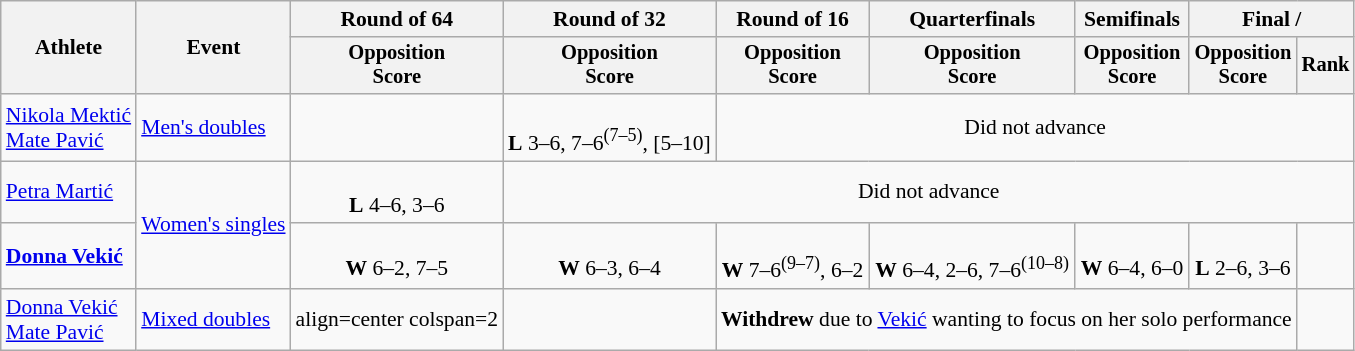<table class=wikitable style="font-size:90%">
<tr>
<th rowspan="2">Athlete</th>
<th rowspan="2">Event</th>
<th>Round of 64</th>
<th>Round of 32</th>
<th>Round of 16</th>
<th>Quarterfinals</th>
<th>Semifinals</th>
<th colspan=2>Final / </th>
</tr>
<tr style="font-size:95%">
<th>Opposition<br>Score</th>
<th>Opposition<br>Score</th>
<th>Opposition<br>Score</th>
<th>Opposition<br>Score</th>
<th>Opposition<br>Score</th>
<th>Opposition<br>Score</th>
<th>Rank</th>
</tr>
<tr align=center>
<td align=left><a href='#'>Nikola Mektić</a><br><a href='#'>Mate Pavić</a></td>
<td align=left><a href='#'>Men's doubles</a></td>
<td></td>
<td><br><strong>L</strong> 3–6, 7–6<sup>(7–5)</sup>, [5–10]</td>
<td colspan="5">Did not advance</td>
</tr>
<tr align=center>
<td align=left><a href='#'>Petra Martić</a></td>
<td align=left rowspan=2><a href='#'>Women's singles</a></td>
<td><br><strong>L</strong> 4–6, 3–6</td>
<td colspan="6">Did not advance</td>
</tr>
<tr align=center>
<td align=left><strong><a href='#'>Donna Vekić</a></strong></td>
<td><br><strong>W</strong> 6–2, 7–5</td>
<td><br><strong>W</strong> 6–3, 6–4</td>
<td><br><strong>W</strong> 7–6<sup>(9–7)</sup>, 6–2</td>
<td><br><strong>W</strong> 6–4, 2–6, 7–6<sup>(10–8)</sup></td>
<td><br><strong>W</strong> 6–4, 6–0</td>
<td><br><strong>L</strong> 2–6, 3–6</td>
<td></td>
</tr>
<tr align=center>
<td align=left><a href='#'>Donna Vekić</a><br><a href='#'>Mate Pavić</a></td>
<td align=left><a href='#'>Mixed doubles</a></td>
<td>align=center colspan=2</td>
<td></td>
<td colspan="4"><strong>Withdrew</strong> due to <a href='#'>Vekić</a> wanting to focus on her solo performance</td>
</tr>
</table>
